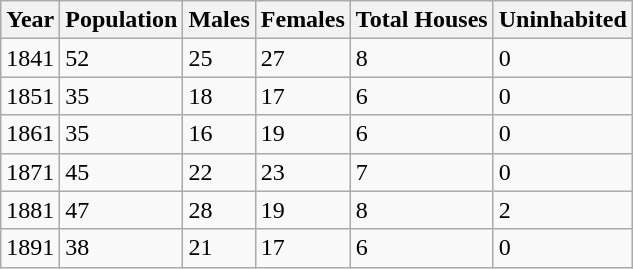<table class="wikitable">
<tr>
<th>Year</th>
<th>Population</th>
<th>Males</th>
<th>Females</th>
<th>Total Houses</th>
<th>Uninhabited</th>
</tr>
<tr>
<td>1841</td>
<td>52</td>
<td>25</td>
<td>27</td>
<td>8</td>
<td>0</td>
</tr>
<tr>
<td>1851</td>
<td>35</td>
<td>18</td>
<td>17</td>
<td>6</td>
<td>0</td>
</tr>
<tr>
<td>1861</td>
<td>35</td>
<td>16</td>
<td>19</td>
<td>6</td>
<td>0</td>
</tr>
<tr>
<td>1871</td>
<td>45</td>
<td>22</td>
<td>23</td>
<td>7</td>
<td>0</td>
</tr>
<tr>
<td>1881</td>
<td>47</td>
<td>28</td>
<td>19</td>
<td>8</td>
<td>2</td>
</tr>
<tr>
<td>1891</td>
<td>38</td>
<td>21</td>
<td>17</td>
<td>6</td>
<td>0</td>
</tr>
</table>
